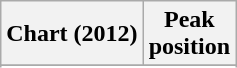<table class="wikitable sortable plainrowheaders" style="text-align:center;">
<tr>
<th scope="col">Chart (2012)</th>
<th scope="col">Peak<br>position</th>
</tr>
<tr>
</tr>
<tr>
</tr>
</table>
